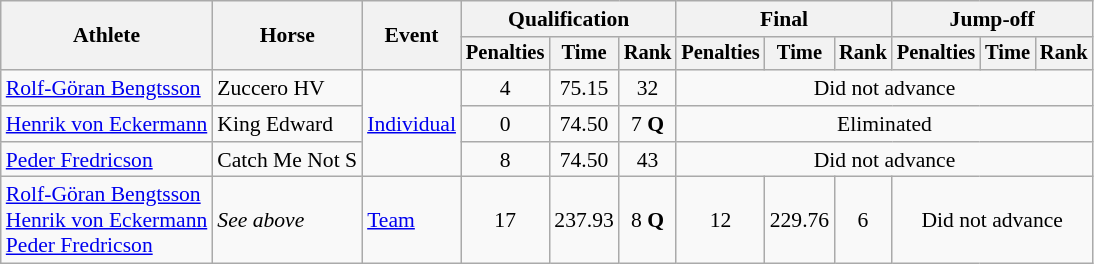<table class=wikitable style=font-size:90%;text-align:center>
<tr>
<th rowspan=2>Athlete</th>
<th rowspan=2>Horse</th>
<th rowspan=2>Event</th>
<th colspan=3>Qualification</th>
<th colspan=3>Final</th>
<th colspan=3>Jump-off</th>
</tr>
<tr style=font-size:95%>
<th>Penalties</th>
<th>Time</th>
<th>Rank</th>
<th>Penalties</th>
<th>Time</th>
<th>Rank</th>
<th>Penalties</th>
<th>Time</th>
<th>Rank</th>
</tr>
<tr>
<td align=left><a href='#'>Rolf-Göran Bengtsson</a></td>
<td align=left>Zuccero HV</td>
<td align=left rowspan=3><a href='#'>Individual</a></td>
<td>4</td>
<td>75.15</td>
<td>32</td>
<td colspan=6>Did not advance</td>
</tr>
<tr>
<td align=left><a href='#'>Henrik von Eckermann</a></td>
<td align=left>King Edward</td>
<td>0</td>
<td>74.50</td>
<td>7 <strong>Q</strong></td>
<td colspan=6>Eliminated</td>
</tr>
<tr>
<td align=left><a href='#'>Peder Fredricson</a></td>
<td align=left>Catch Me Not S</td>
<td>8</td>
<td>74.50</td>
<td>43</td>
<td colspan=6>Did not advance</td>
</tr>
<tr>
<td align=left><a href='#'>Rolf-Göran Bengtsson</a><br><a href='#'>Henrik von Eckermann</a><br><a href='#'>Peder Fredricson</a></td>
<td align=left><em>See above</em></td>
<td align=left><a href='#'>Team</a></td>
<td>17</td>
<td>237.93</td>
<td>8 <strong>Q</strong></td>
<td>12</td>
<td>229.76</td>
<td>6</td>
<td colspan=3>Did not advance</td>
</tr>
</table>
